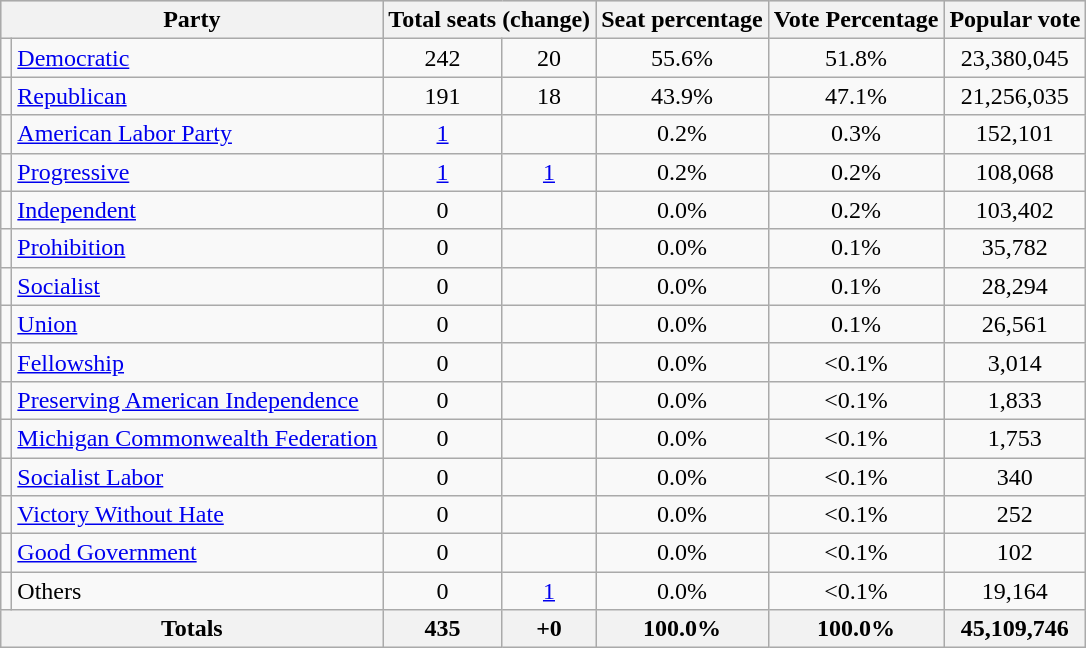<table class="wikitable" style="text-align:center">
<tr style="background:lightgrey">
<th colspan=2>Party</th>
<th colspan=2>Total seats (change)</th>
<th>Seat percentage</th>
<th>Vote Percentage</th>
<th>Popular vote</th>
</tr>
<tr>
<td></td>
<td align=left><a href='#'>Democratic</a></td>
<td>242</td>
<td>20</td>
<td>55.6%</td>
<td>51.8%</td>
<td>23,380,045</td>
</tr>
<tr>
<td></td>
<td align=left><a href='#'>Republican</a></td>
<td>191</td>
<td>18</td>
<td>43.9%</td>
<td>47.1%</td>
<td>21,256,035</td>
</tr>
<tr>
<td></td>
<td align=left><a href='#'>American Labor Party</a></td>
<td><a href='#'>1</a></td>
<td></td>
<td>0.2%</td>
<td>0.3%</td>
<td>152,101</td>
</tr>
<tr>
<td></td>
<td align=left><a href='#'>Progressive</a></td>
<td><a href='#'>1</a></td>
<td><a href='#'>1</a></td>
<td>0.2%</td>
<td>0.2%</td>
<td>108,068</td>
</tr>
<tr>
<td></td>
<td align=left><a href='#'>Independent</a></td>
<td>0</td>
<td></td>
<td>0.0%</td>
<td>0.2%</td>
<td>103,402</td>
</tr>
<tr>
<td></td>
<td align=left><a href='#'>Prohibition</a></td>
<td>0</td>
<td></td>
<td>0.0%</td>
<td>0.1%</td>
<td>35,782</td>
</tr>
<tr>
<td></td>
<td align=left><a href='#'>Socialist</a></td>
<td>0</td>
<td></td>
<td>0.0%</td>
<td>0.1%</td>
<td>28,294</td>
</tr>
<tr>
<td></td>
<td align=left><a href='#'>Union</a></td>
<td>0</td>
<td></td>
<td>0.0%</td>
<td>0.1%</td>
<td>26,561</td>
</tr>
<tr>
<td></td>
<td align=left><a href='#'>Fellowship</a></td>
<td>0</td>
<td></td>
<td>0.0%</td>
<td><0.1%</td>
<td>3,014</td>
</tr>
<tr>
<td></td>
<td align=left><a href='#'>Preserving American Independence</a></td>
<td>0</td>
<td></td>
<td>0.0%</td>
<td><0.1%</td>
<td>1,833</td>
</tr>
<tr>
<td></td>
<td align=left><a href='#'>Michigan Commonwealth Federation</a></td>
<td>0</td>
<td></td>
<td>0.0%</td>
<td><0.1%</td>
<td>1,753</td>
</tr>
<tr>
<td></td>
<td align=left><a href='#'>Socialist Labor</a></td>
<td>0</td>
<td></td>
<td>0.0%</td>
<td><0.1%</td>
<td>340</td>
</tr>
<tr>
<td></td>
<td align=left><a href='#'>Victory Without Hate</a></td>
<td>0</td>
<td></td>
<td>0.0%</td>
<td><0.1%</td>
<td>252</td>
</tr>
<tr>
<td></td>
<td align=left><a href='#'>Good Government</a></td>
<td>0</td>
<td></td>
<td>0.0%</td>
<td><0.1%</td>
<td>102</td>
</tr>
<tr>
<td></td>
<td align=left>Others</td>
<td>0</td>
<td><a href='#'>1</a></td>
<td>0.0%</td>
<td><0.1%</td>
<td>19,164</td>
</tr>
<tr>
<th colspan=2>Totals</th>
<th>435</th>
<th>+0</th>
<th>100.0%</th>
<th>100.0%</th>
<th>45,109,746</th>
</tr>
</table>
